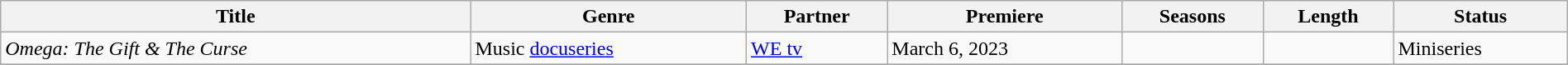<table class="wikitable sortable" style="width:100%;">
<tr>
<th>Title</th>
<th>Genre</th>
<th>Partner</th>
<th>Premiere</th>
<th>Seasons</th>
<th>Length</th>
<th>Status</th>
</tr>
<tr>
<td><em>Omega: The Gift & The Curse</em></td>
<td>Music <a href='#'>docuseries</a></td>
<td><a href='#'>WE tv</a></td>
<td>March 6, 2023</td>
<td></td>
<td></td>
<td>Miniseries</td>
</tr>
<tr>
</tr>
</table>
